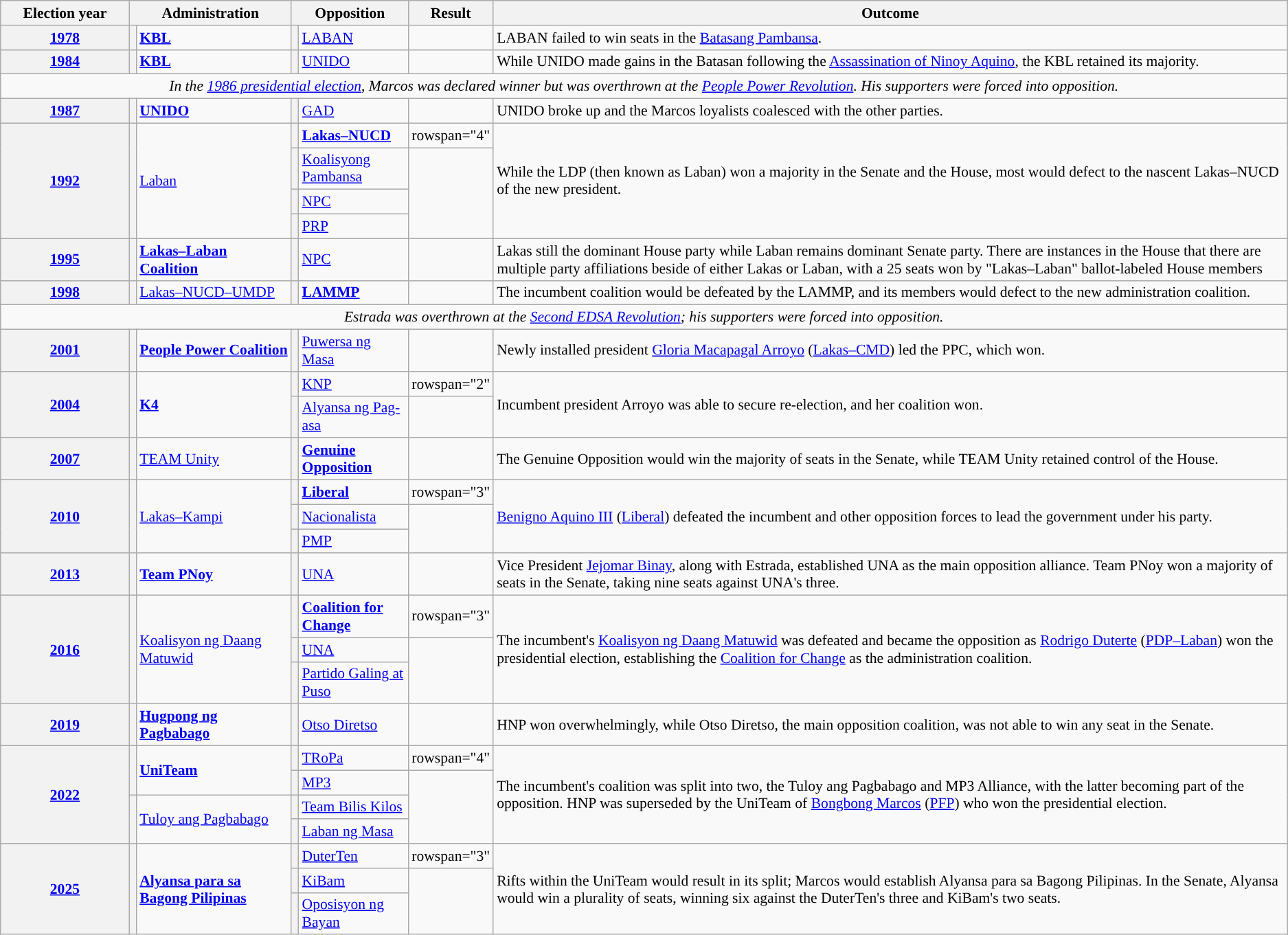<table class="wikitable sortable" style="font-size:90%">
<tr>
<th width="10%">Election year</th>
<th colspan="2">Administration</th>
<th colspan="2">Opposition</th>
<th>Result</th>
<th>Outcome</th>
</tr>
<tr>
<th><a href='#'>1978</a></th>
<th style="background:"></th>
<td><strong><a href='#'>KBL</a></strong></td>
<th style="background:"></th>
<td><a href='#'>LABAN</a></td>
<td></td>
<td>LABAN failed to win seats in the <a href='#'>Batasang Pambansa</a>.</td>
</tr>
<tr>
<th><a href='#'>1984</a></th>
<th style="background:"></th>
<td><strong><a href='#'>KBL</a></strong></td>
<th style="background:"></th>
<td><a href='#'>UNIDO</a></td>
<td></td>
<td>While UNIDO made gains in the Batasan following the <a href='#'>Assassination of Ninoy Aquino</a>, the KBL retained its majority.</td>
</tr>
<tr>
<td colspan="7" style="text-align:center"><em>In the <a href='#'>1986 presidential election</a>, Marcos was declared winner but was overthrown at the <a href='#'>People Power Revolution</a>. His supporters were forced into opposition.</em></td>
</tr>
<tr>
<th><a href='#'>1987</a></th>
<th style="background:"></th>
<td><strong><a href='#'>UNIDO</a></strong></td>
<th style="background:"></th>
<td><a href='#'>GAD</a></td>
<td></td>
<td>UNIDO broke up and the Marcos loyalists coalesced with the other parties.</td>
</tr>
<tr>
<th rowspan="4"><a href='#'>1992</a></th>
<th rowspan="4" style="background:"></th>
<td rowspan="4"><a href='#'>Laban</a></td>
<th style="background:"></th>
<td><strong><a href='#'>Lakas–NUCD</a></strong></td>
<td>rowspan="4" </td>
<td rowspan="4">While the LDP (then known as Laban) won a majority in the Senate and the House, most would defect to the nascent Lakas–NUCD of the new president.</td>
</tr>
<tr>
<th style="background:"></th>
<td><a href='#'>Koalisyong Pambansa</a></td>
</tr>
<tr>
<th style="background:"></th>
<td><a href='#'>NPC</a></td>
</tr>
<tr>
<th style="background:"></th>
<td><a href='#'>PRP</a></td>
</tr>
<tr>
<th><a href='#'>1995</a></th>
<th style="background:"></th>
<td><a href='#'><strong>Lakas–Laban Coalition</strong></a></td>
<th style="background:"></th>
<td><a href='#'>NPC</a></td>
<td></td>
<td>Lakas still the dominant House party  while Laban remains dominant Senate party. There are instances in the House that there are multiple party affiliations beside of either Lakas or Laban, with a 25 seats won by "Lakas–Laban" ballot-labeled House members</td>
</tr>
<tr>
<th><a href='#'>1998</a></th>
<th style="background:"></th>
<td><a href='#'>Lakas–NUCD–UMDP</a></td>
<th style="background:"></th>
<td><strong><a href='#'>LAMMP</a></strong></td>
<td></td>
<td>The incumbent coalition would be defeated by the LAMMP, and its members would defect to the new administration coalition.</td>
</tr>
<tr>
<td colspan="7" style="text-align:center"><em>Estrada was overthrown at the <a href='#'>Second EDSA Revolution</a>; his supporters were forced into opposition.</em></td>
</tr>
<tr>
<th><a href='#'>2001</a></th>
<th style="background:"></th>
<td><strong><a href='#'>People Power Coalition</a></strong></td>
<th style="background:"></th>
<td><a href='#'>Puwersa ng Masa</a></td>
<td></td>
<td>Newly installed president <a href='#'>Gloria Macapagal Arroyo</a> (<a href='#'>Lakas–CMD</a>) led the PPC, which won.</td>
</tr>
<tr>
<th rowspan="2"><a href='#'>2004</a></th>
<th rowspan="2" style="background:"></th>
<td rowspan="2"><strong><a href='#'>K4</a></strong></td>
<th style="background:"></th>
<td><a href='#'>KNP</a></td>
<td>rowspan="2" </td>
<td rowspan="2">Incumbent president Arroyo was able to secure re-election, and her coalition won.</td>
</tr>
<tr>
<th style="background:"></th>
<td><a href='#'>Alyansa ng Pag-asa</a></td>
</tr>
<tr>
<th><a href='#'>2007</a></th>
<th style="background:"></th>
<td><a href='#'>TEAM Unity</a></td>
<th style="background:"></th>
<td><strong><a href='#'>Genuine Opposition</a></strong></td>
<td></td>
<td>The Genuine Opposition would win the majority of seats in the Senate, while TEAM Unity retained control of the House.</td>
</tr>
<tr>
<th rowspan="3"><a href='#'>2010</a></th>
<th rowspan="3" style="background:"></th>
<td rowspan="3"><a href='#'>Lakas–Kampi</a></td>
<th style="background:"></th>
<td><a href='#'><strong>Liberal</strong></a></td>
<td>rowspan="3" </td>
<td rowspan="3"><a href='#'>Benigno Aquino III</a> (<a href='#'>Liberal</a>) defeated the incumbent and other opposition forces to lead the government under his party.</td>
</tr>
<tr>
<th style="background:"></th>
<td><a href='#'>Nacionalista</a></td>
</tr>
<tr>
<th style="background:"></th>
<td><a href='#'>PMP</a></td>
</tr>
<tr>
<th><a href='#'>2013</a></th>
<th style="background:"></th>
<td><strong><a href='#'>Team PNoy</a></strong></td>
<th style="background:"></th>
<td><a href='#'>UNA</a></td>
<td></td>
<td>Vice President <a href='#'>Jejomar Binay</a>, along with Estrada, established UNA as the main opposition alliance. Team PNoy won a majority of seats in the Senate, taking nine seats against UNA's three.</td>
</tr>
<tr>
<th rowspan="3"><a href='#'>2016</a></th>
<th rowspan="3" style="background:"></th>
<td rowspan="3"><a href='#'>Koalisyon ng Daang Matuwid</a></td>
<th style="background:"></th>
<td><a href='#'><strong>Coalition for Change</strong></a></td>
<td>rowspan="3" </td>
<td rowspan="3">The incumbent's <a href='#'>Koalisyon ng Daang Matuwid</a> was defeated and became the opposition as <a href='#'>Rodrigo Duterte</a> (<a href='#'>PDP–Laban</a>) won the presidential election, establishing the <a href='#'>Coalition for Change</a> as the administration coalition.</td>
</tr>
<tr>
<th style="background:"></th>
<td><a href='#'>UNA</a></td>
</tr>
<tr>
<th style="background:"></th>
<td><a href='#'>Partido Galing at Puso</a></td>
</tr>
<tr>
<th><a href='#'>2019</a></th>
<th style="background:"></th>
<td><strong><a href='#'>Hugpong ng Pagbabago</a></strong></td>
<th style="background:"></th>
<td><a href='#'>Otso Diretso</a></td>
<td></td>
<td>HNP won overwhelmingly, while Otso Diretso, the main opposition coalition, was not able to win any seat in the Senate.</td>
</tr>
<tr>
<th rowspan="4"><a href='#'>2022</a></th>
<th rowspan="2" style="background:"></th>
<td rowspan="2"><strong><a href='#'>UniTeam</a></strong></td>
<th style="background:"></th>
<td><a href='#'>TRoPa</a></td>
<td>rowspan="4" </td>
<td rowspan="4">The incumbent's coalition was split into two, the Tuloy ang Pagbabago and MP3 Alliance, with the latter becoming part of the opposition. HNP was superseded by the UniTeam of <a href='#'>Bongbong Marcos</a> (<a href='#'>PFP</a>) who won the presidential election.</td>
</tr>
<tr>
<th style="background:"></th>
<td><a href='#'>MP3</a></td>
</tr>
<tr>
<th rowspan="2" style="background:"></th>
<td rowspan="2"><a href='#'>Tuloy ang Pagbabago</a></td>
<th style="background:"></th>
<td><a href='#'>Team Bilis Kilos</a></td>
</tr>
<tr>
<th style="background:"></th>
<td><a href='#'>Laban ng Masa</a></td>
</tr>
<tr>
<th rowspan="3"><a href='#'>2025</a></th>
<th rowspan="3" style="background:"></th>
<td rowspan="3"><a href='#'><strong>Alyansa para sa Bagong Pilipinas</strong></a></td>
<th style="background:"></th>
<td><a href='#'>DuterTen</a></td>
<td>rowspan="3" </td>
<td rowspan="3">Rifts within the UniTeam would result in its split; Marcos would establish Alyansa para sa Bagong Pilipinas. In the Senate, Alyansa would win a plurality of seats, winning six against the DuterTen's three and KiBam's two seats.</td>
</tr>
<tr>
<th style="background:"></th>
<td><a href='#'>KiBam</a></td>
</tr>
<tr>
<th style="background:"></th>
<td><a href='#'>Oposisyon ng Bayan</a></td>
</tr>
</table>
